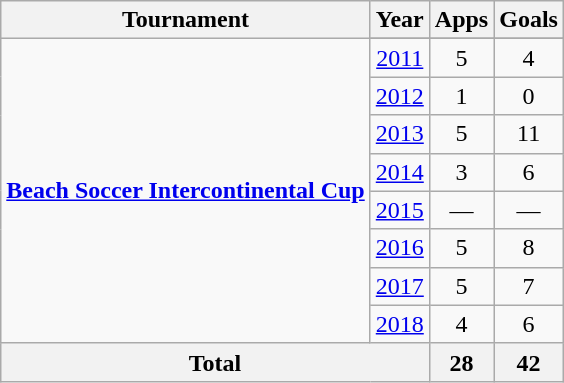<table class="wikitable" style="text-align:center;">
<tr>
<th>Tournament</th>
<th>Year</th>
<th>Apps</th>
<th>Goals</th>
</tr>
<tr>
<td rowspan="9"><strong><a href='#'>Beach Soccer Intercontinental Cup</a></strong></td>
</tr>
<tr>
<td><a href='#'>2011</a></td>
<td>5</td>
<td>4</td>
</tr>
<tr>
<td><a href='#'>2012</a></td>
<td>1</td>
<td>0</td>
</tr>
<tr>
<td><a href='#'>2013</a></td>
<td>5</td>
<td>11</td>
</tr>
<tr>
<td><a href='#'>2014</a></td>
<td>3</td>
<td>6</td>
</tr>
<tr>
<td><a href='#'>2015</a></td>
<td>—</td>
<td>—</td>
</tr>
<tr>
<td><a href='#'>2016</a></td>
<td>5</td>
<td>8</td>
</tr>
<tr>
<td><a href='#'>2017</a></td>
<td>5</td>
<td>7</td>
</tr>
<tr>
<td><a href='#'>2018</a></td>
<td>4</td>
<td>6</td>
</tr>
<tr>
<th colspan=2>Total</th>
<th>28</th>
<th>42</th>
</tr>
</table>
